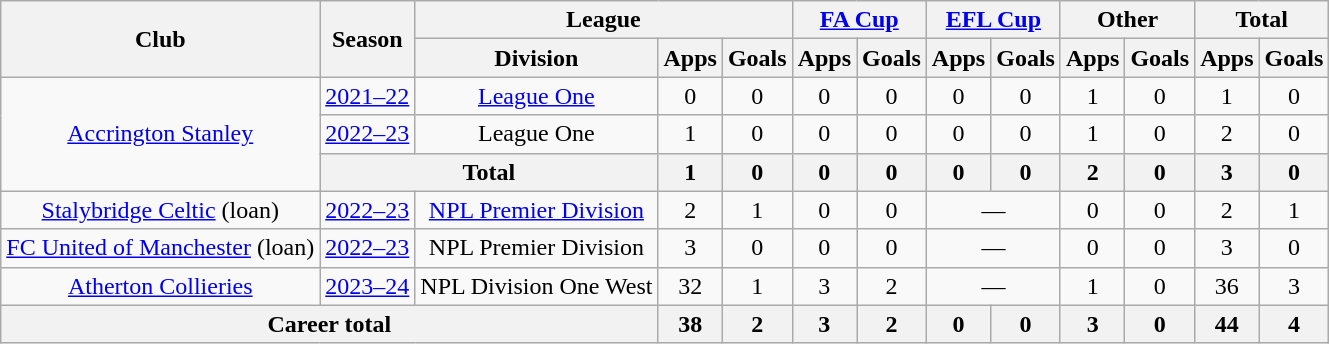<table class="wikitable" style="text-align:center">
<tr>
<th rowspan="2">Club</th>
<th rowspan="2">Season</th>
<th colspan="3">League</th>
<th colspan="2"><a href='#'>FA Cup</a></th>
<th colspan="2"><a href='#'>EFL Cup</a></th>
<th colspan="2">Other</th>
<th colspan="2">Total</th>
</tr>
<tr>
<th>Division</th>
<th>Apps</th>
<th>Goals</th>
<th>Apps</th>
<th>Goals</th>
<th>Apps</th>
<th>Goals</th>
<th>Apps</th>
<th>Goals</th>
<th>Apps</th>
<th>Goals</th>
</tr>
<tr>
<td rowspan="3"><a href='#'>Accrington Stanley</a></td>
<td><a href='#'>2021–22</a></td>
<td><a href='#'>League One</a></td>
<td>0</td>
<td>0</td>
<td>0</td>
<td>0</td>
<td>0</td>
<td>0</td>
<td>1</td>
<td>0</td>
<td>1</td>
<td>0</td>
</tr>
<tr>
<td><a href='#'>2022–23</a></td>
<td>League One</td>
<td>1</td>
<td>0</td>
<td>0</td>
<td>0</td>
<td>0</td>
<td>0</td>
<td>1</td>
<td>0</td>
<td>2</td>
<td>0</td>
</tr>
<tr>
<th colspan="2">Total</th>
<th>1</th>
<th>0</th>
<th>0</th>
<th>0</th>
<th>0</th>
<th>0</th>
<th>2</th>
<th>0</th>
<th>3</th>
<th>0</th>
</tr>
<tr>
<td><a href='#'>Stalybridge Celtic</a> (loan)</td>
<td><a href='#'>2022–23</a></td>
<td><a href='#'>NPL Premier Division</a></td>
<td>2</td>
<td>1</td>
<td>0</td>
<td>0</td>
<td colspan="2">—</td>
<td>0</td>
<td>0</td>
<td>2</td>
<td>1</td>
</tr>
<tr>
<td><a href='#'>FC United of Manchester</a> (loan)</td>
<td><a href='#'>2022–23</a></td>
<td>NPL Premier Division</td>
<td>3</td>
<td>0</td>
<td>0</td>
<td>0</td>
<td colspan="2">—</td>
<td>0</td>
<td>0</td>
<td>3</td>
<td>0</td>
</tr>
<tr>
<td><a href='#'>Atherton Collieries</a></td>
<td><a href='#'>2023–24</a></td>
<td>NPL Division One West</td>
<td>32</td>
<td>1</td>
<td>3</td>
<td>2</td>
<td colspan="2">—</td>
<td>1</td>
<td>0</td>
<td>36</td>
<td>3</td>
</tr>
<tr>
<th colspan="3">Career total</th>
<th>38</th>
<th>2</th>
<th>3</th>
<th>2</th>
<th>0</th>
<th>0</th>
<th>3</th>
<th>0</th>
<th>44</th>
<th>4</th>
</tr>
</table>
